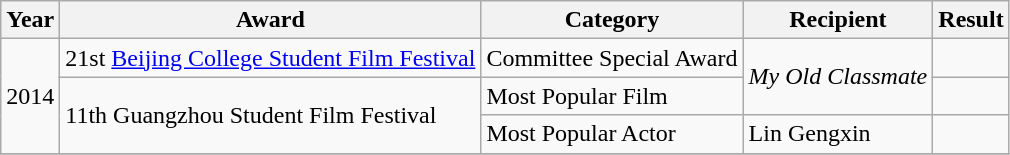<table class="wikitable">
<tr>
<th>Year</th>
<th>Award</th>
<th>Category</th>
<th>Recipient</th>
<th>Result</th>
</tr>
<tr>
<td rowspan=3>2014</td>
<td>21st <a href='#'>Beijing College Student Film Festival</a></td>
<td>Committee Special Award</td>
<td rowspan=2><em>My Old Classmate</em></td>
<td></td>
</tr>
<tr>
<td rowspan=2>11th Guangzhou Student Film Festival</td>
<td>Most Popular Film</td>
<td></td>
</tr>
<tr>
<td>Most Popular Actor</td>
<td>Lin Gengxin</td>
<td></td>
</tr>
<tr>
</tr>
</table>
